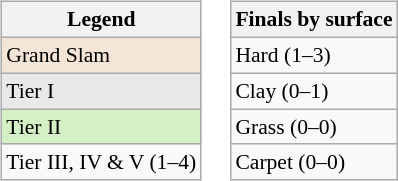<table>
<tr valign=top>
<td><br><table class="wikitable" style="font-size:90%;">
<tr>
<th>Legend</th>
</tr>
<tr>
<td style="background:#f3e6d7;">Grand Slam</td>
</tr>
<tr>
<td style="background:#e9e9e9;">Tier I</td>
</tr>
<tr>
<td style="background:#d4f1c5;">Tier II</td>
</tr>
<tr>
<td>Tier III, IV & V (1–4)</td>
</tr>
</table>
</td>
<td><br><table class="wikitable" style="font-size:90%;">
<tr>
<th>Finals by surface</th>
</tr>
<tr>
<td>Hard (1–3)</td>
</tr>
<tr>
<td>Clay (0–1)</td>
</tr>
<tr>
<td>Grass (0–0)</td>
</tr>
<tr>
<td>Carpet (0–0)</td>
</tr>
</table>
</td>
</tr>
</table>
